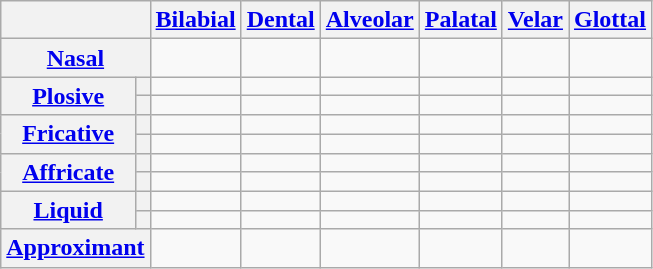<table class="wikitable" style="text-align:center;">
<tr>
<th colspan="2"></th>
<th><a href='#'>Bilabial</a></th>
<th><a href='#'>Dental</a></th>
<th><a href='#'>Alveolar</a></th>
<th><a href='#'>Palatal</a></th>
<th><a href='#'>Velar</a></th>
<th><a href='#'>Glottal</a></th>
</tr>
<tr>
<th colspan="2"><a href='#'>Nasal</a></th>
<td> </td>
<td> </td>
<td></td>
<td></td>
<td> </td>
<td></td>
</tr>
<tr>
<th rowspan="2"><a href='#'>Plosive</a></th>
<th></th>
<td> </td>
<td></td>
<td> </td>
<td></td>
<td> </td>
<td> </td>
</tr>
<tr>
<th></th>
<td> </td>
<td></td>
<td> </td>
<td></td>
<td> </td>
<td></td>
</tr>
<tr>
<th rowspan="2"><a href='#'>Fricative</a></th>
<th></th>
<td> </td>
<td> </td>
<td></td>
<td></td>
<td> </td>
<td> </td>
</tr>
<tr>
<th></th>
<td> </td>
<td> </td>
<td></td>
<td></td>
<td></td>
<td></td>
</tr>
<tr>
<th rowspan="2"><a href='#'>Affricate</a></th>
<th></th>
<td></td>
<td></td>
<td> </td>
<td></td>
<td></td>
<td></td>
</tr>
<tr>
<th></th>
<td></td>
<td></td>
<td> </td>
<td></td>
<td></td>
<td></td>
</tr>
<tr>
<th rowspan="2"><a href='#'>Liquid</a></th>
<th></th>
<td></td>
<td></td>
<td> </td>
<td></td>
<td></td>
<td></td>
</tr>
<tr>
<th></th>
<td></td>
<td></td>
<td> </td>
<td></td>
<td></td>
<td></td>
</tr>
<tr>
<th colspan="2"><a href='#'>Approximant</a></th>
<td> </td>
<td></td>
<td></td>
<td> </td>
<td></td>
<td></td>
</tr>
</table>
